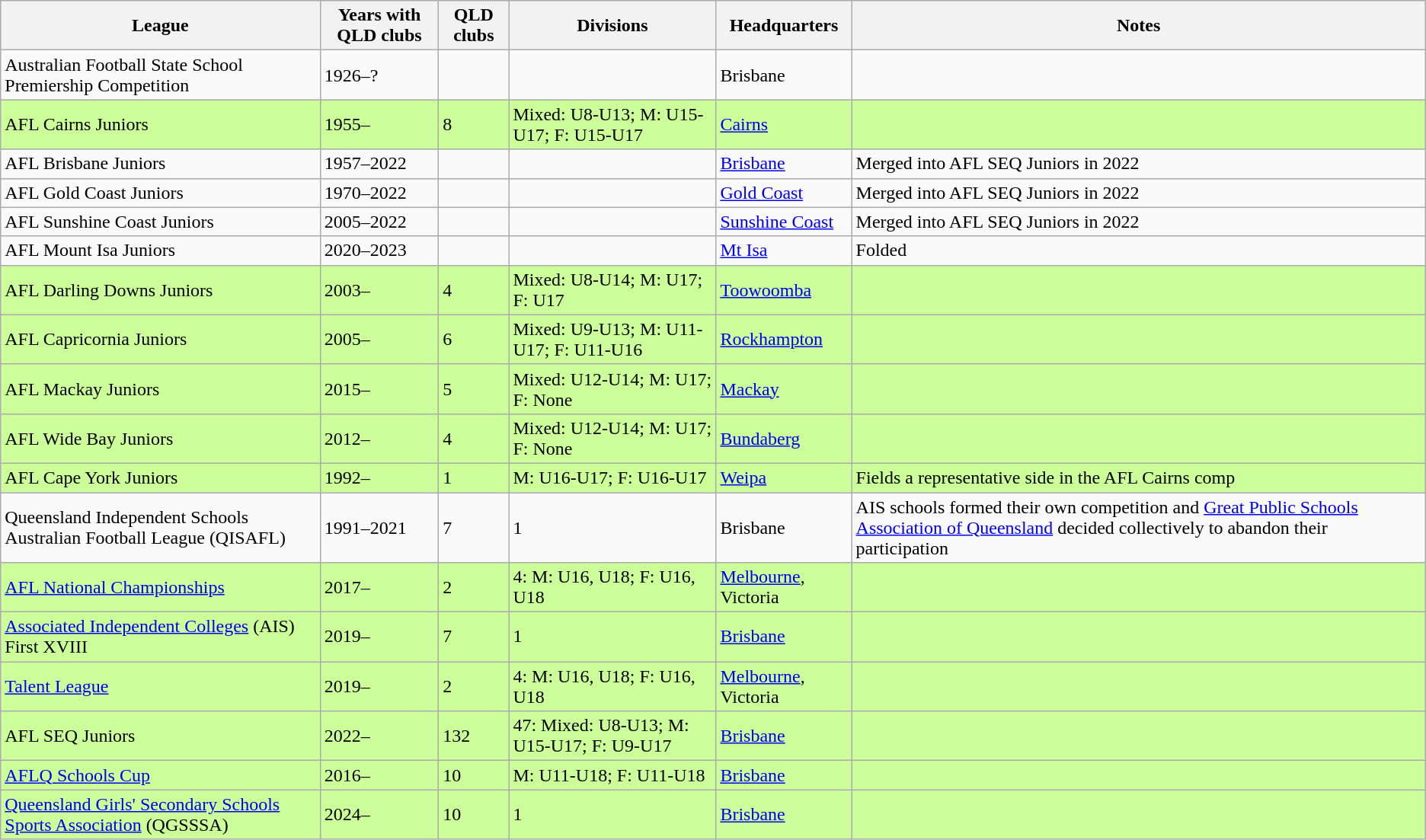<table class="wikitable sortable" style="font-size:100%">
<tr>
<th>League</th>
<th>Years with QLD clubs</th>
<th>QLD clubs</th>
<th>Divisions</th>
<th>Headquarters</th>
<th>Notes</th>
</tr>
<tr>
<td>Australian Football State School Premiership Competition</td>
<td>1926–?</td>
<td></td>
<td></td>
<td>Brisbane</td>
<td></td>
</tr>
<tr bgcolor="#CCFF99">
<td>AFL Cairns Juniors</td>
<td>1955–</td>
<td>8</td>
<td>Mixed: U8-U13; M: U15-U17; F: U15-U17</td>
<td><a href='#'>Cairns</a></td>
<td></td>
</tr>
<tr>
<td>AFL Brisbane Juniors</td>
<td>1957–2022</td>
<td></td>
<td></td>
<td><a href='#'>Brisbane</a></td>
<td>Merged into AFL SEQ Juniors in 2022</td>
</tr>
<tr>
<td>AFL Gold Coast Juniors</td>
<td>1970–2022</td>
<td></td>
<td></td>
<td><a href='#'>Gold Coast</a></td>
<td>Merged into AFL SEQ Juniors in 2022</td>
</tr>
<tr>
<td>AFL Sunshine Coast Juniors</td>
<td>2005–2022</td>
<td></td>
<td></td>
<td><a href='#'>Sunshine Coast</a></td>
<td>Merged into AFL SEQ Juniors in 2022</td>
</tr>
<tr>
<td>AFL Mount Isa Juniors</td>
<td>2020–2023</td>
<td></td>
<td></td>
<td><a href='#'>Mt Isa</a></td>
<td>Folded</td>
</tr>
<tr bgcolor="#CCFF99">
<td>AFL Darling Downs Juniors</td>
<td>2003–</td>
<td>4</td>
<td>Mixed: U8-U14; M: U17; F: U17</td>
<td><a href='#'>Toowoomba</a></td>
<td></td>
</tr>
<tr bgcolor="#CCFF99">
<td>AFL Capricornia Juniors</td>
<td>2005–</td>
<td>6</td>
<td>Mixed: U9-U13; M: U11-U17; F: U11-U16</td>
<td><a href='#'>Rockhampton</a></td>
<td></td>
</tr>
<tr bgcolor="#CCFF99">
<td>AFL Mackay Juniors</td>
<td>2015–</td>
<td>5</td>
<td>Mixed: U12-U14; M: U17; F: None</td>
<td><a href='#'>Mackay</a></td>
<td></td>
</tr>
<tr bgcolor="#CCFF99">
<td>AFL Wide Bay Juniors</td>
<td>2012–</td>
<td>4</td>
<td>Mixed: U12-U14; M: U17; F: None</td>
<td><a href='#'>Bundaberg</a></td>
<td></td>
</tr>
<tr bgcolor="#CCFF99">
<td>AFL Cape York Juniors</td>
<td>1992–</td>
<td>1</td>
<td>M: U16-U17; F: U16-U17</td>
<td><a href='#'>Weipa</a></td>
<td>Fields a representative side in the AFL Cairns comp</td>
</tr>
<tr>
<td>Queensland Independent Schools Australian Football League (QISAFL)</td>
<td>1991–2021</td>
<td>7</td>
<td>1</td>
<td>Brisbane</td>
<td>AIS schools formed their own competition and <a href='#'>Great Public Schools Association of Queensland</a> decided collectively to abandon their participation</td>
</tr>
<tr bgcolor="#CCFF99">
<td><a href='#'>AFL National Championships</a></td>
<td>2017–</td>
<td>2</td>
<td>4: M: U16, U18; F: U16, U18</td>
<td><a href='#'>Melbourne</a>, Victoria</td>
<td></td>
</tr>
<tr bgcolor="#CCFF99">
<td><a href='#'>Associated Independent Colleges</a> (AIS) First XVIII</td>
<td>2019–</td>
<td>7</td>
<td>1</td>
<td><a href='#'>Brisbane</a></td>
<td></td>
</tr>
<tr bgcolor="#CCFF99">
<td><a href='#'>Talent League</a></td>
<td>2019–</td>
<td>2</td>
<td>4: M: U16, U18; F: U16, U18</td>
<td><a href='#'>Melbourne</a>, Victoria</td>
<td></td>
</tr>
<tr bgcolor="#CCFF99">
<td>AFL SEQ Juniors</td>
<td>2022–</td>
<td>132</td>
<td>47: Mixed: U8-U13; M: U15-U17; F: U9-U17</td>
<td><a href='#'>Brisbane</a></td>
<td></td>
</tr>
<tr bgcolor="#CCFF99">
<td><a href='#'>AFLQ Schools Cup</a></td>
<td>2016–</td>
<td>10</td>
<td>M: U11-U18; F: U11-U18</td>
<td><a href='#'>Brisbane</a></td>
<td></td>
</tr>
<tr bgcolor="#CCFF99">
<td><a href='#'>Queensland Girls' Secondary Schools Sports Association</a> (QGSSSA)</td>
<td>2024–</td>
<td>10</td>
<td>1</td>
<td><a href='#'>Brisbane</a></td>
<td></td>
</tr>
</table>
